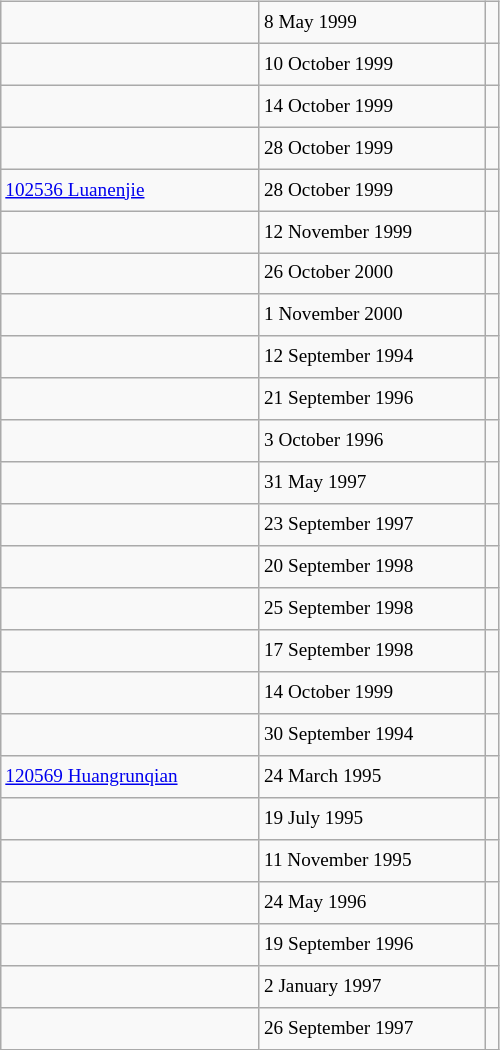<table class="wikitable" style="font-size: 80%; float: left; width: 26em; margin-right: 1em; height: 700px">
<tr>
<td></td>
<td>8 May 1999</td>
<td></td>
</tr>
<tr>
<td></td>
<td>10 October 1999</td>
<td></td>
</tr>
<tr>
<td></td>
<td>14 October 1999</td>
<td></td>
</tr>
<tr>
<td></td>
<td>28 October 1999</td>
<td></td>
</tr>
<tr>
<td><a href='#'>102536 Luanenjie</a></td>
<td>28 October 1999</td>
<td></td>
</tr>
<tr>
<td></td>
<td>12 November 1999</td>
<td></td>
</tr>
<tr>
<td></td>
<td>26 October 2000</td>
<td></td>
</tr>
<tr>
<td></td>
<td>1 November 2000</td>
<td></td>
</tr>
<tr>
<td></td>
<td>12 September 1994</td>
<td></td>
</tr>
<tr>
<td></td>
<td>21 September 1996</td>
<td></td>
</tr>
<tr>
<td></td>
<td>3 October 1996</td>
<td></td>
</tr>
<tr>
<td></td>
<td>31 May 1997</td>
<td></td>
</tr>
<tr>
<td></td>
<td>23 September 1997</td>
<td></td>
</tr>
<tr>
<td></td>
<td>20 September 1998</td>
<td></td>
</tr>
<tr>
<td></td>
<td>25 September 1998</td>
<td></td>
</tr>
<tr>
<td></td>
<td>17 September 1998</td>
<td></td>
</tr>
<tr>
<td></td>
<td>14 October 1999</td>
<td></td>
</tr>
<tr>
<td></td>
<td>30 September 1994</td>
<td></td>
</tr>
<tr>
<td><a href='#'>120569 Huangrunqian</a></td>
<td>24 March 1995</td>
<td></td>
</tr>
<tr>
<td></td>
<td>19 July 1995</td>
<td></td>
</tr>
<tr>
<td></td>
<td>11 November 1995</td>
<td></td>
</tr>
<tr>
<td></td>
<td>24 May 1996</td>
<td></td>
</tr>
<tr>
<td></td>
<td>19 September 1996</td>
<td></td>
</tr>
<tr>
<td></td>
<td>2 January 1997</td>
<td></td>
</tr>
<tr>
<td></td>
<td>26 September 1997</td>
<td></td>
</tr>
</table>
